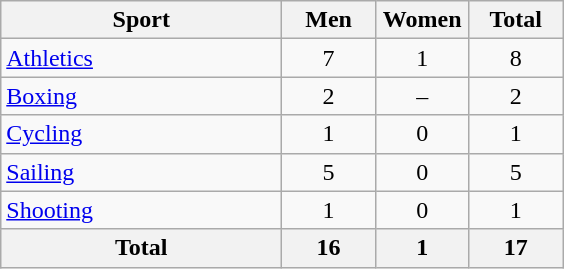<table class="wikitable sortable" style="text-align:center;">
<tr>
<th width=180>Sport</th>
<th width=55>Men</th>
<th width=55>Women</th>
<th width=55>Total</th>
</tr>
<tr>
<td align=left><a href='#'>Athletics</a></td>
<td>7</td>
<td>1</td>
<td>8</td>
</tr>
<tr>
<td align=left><a href='#'>Boxing</a></td>
<td>2</td>
<td>–</td>
<td>2</td>
</tr>
<tr>
<td align=left><a href='#'>Cycling</a></td>
<td>1</td>
<td>0</td>
<td>1</td>
</tr>
<tr>
<td align=left><a href='#'>Sailing</a></td>
<td>5</td>
<td>0</td>
<td>5</td>
</tr>
<tr>
<td align=left><a href='#'>Shooting</a></td>
<td>1</td>
<td>0</td>
<td>1</td>
</tr>
<tr>
<th>Total</th>
<th>16</th>
<th>1</th>
<th>17</th>
</tr>
</table>
